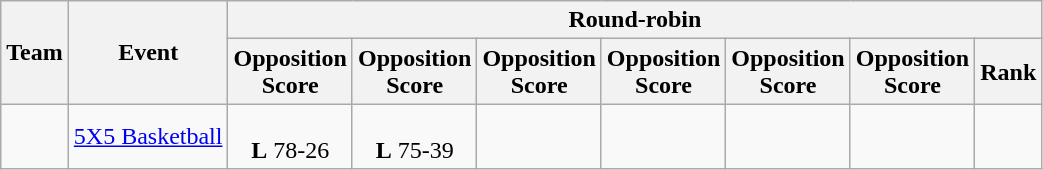<table class="wikitable">
<tr>
<th rowspan="2">Team</th>
<th rowspan="2">Event</th>
<th colspan="7">Round-robin</th>
</tr>
<tr>
<th>Opposition<br>Score</th>
<th>Opposition<br>Score</th>
<th>Opposition<br>Score</th>
<th>Opposition<br>Score</th>
<th>Opposition<br>Score</th>
<th>Opposition<br>Score</th>
<th>Rank</th>
</tr>
<tr align="center">
<td></td>
<td align="left"><a href='#'>5X5 Basketball</a></td>
<td><br> <strong>L</strong> 78-26</td>
<td><br> <strong>L</strong> 75-39</td>
<td><br> <strong> </strong></td>
<td><br> <strong> </strong></td>
<td><br> <strong> </strong></td>
<td><br> <strong> </strong></td>
<td></td>
</tr>
</table>
